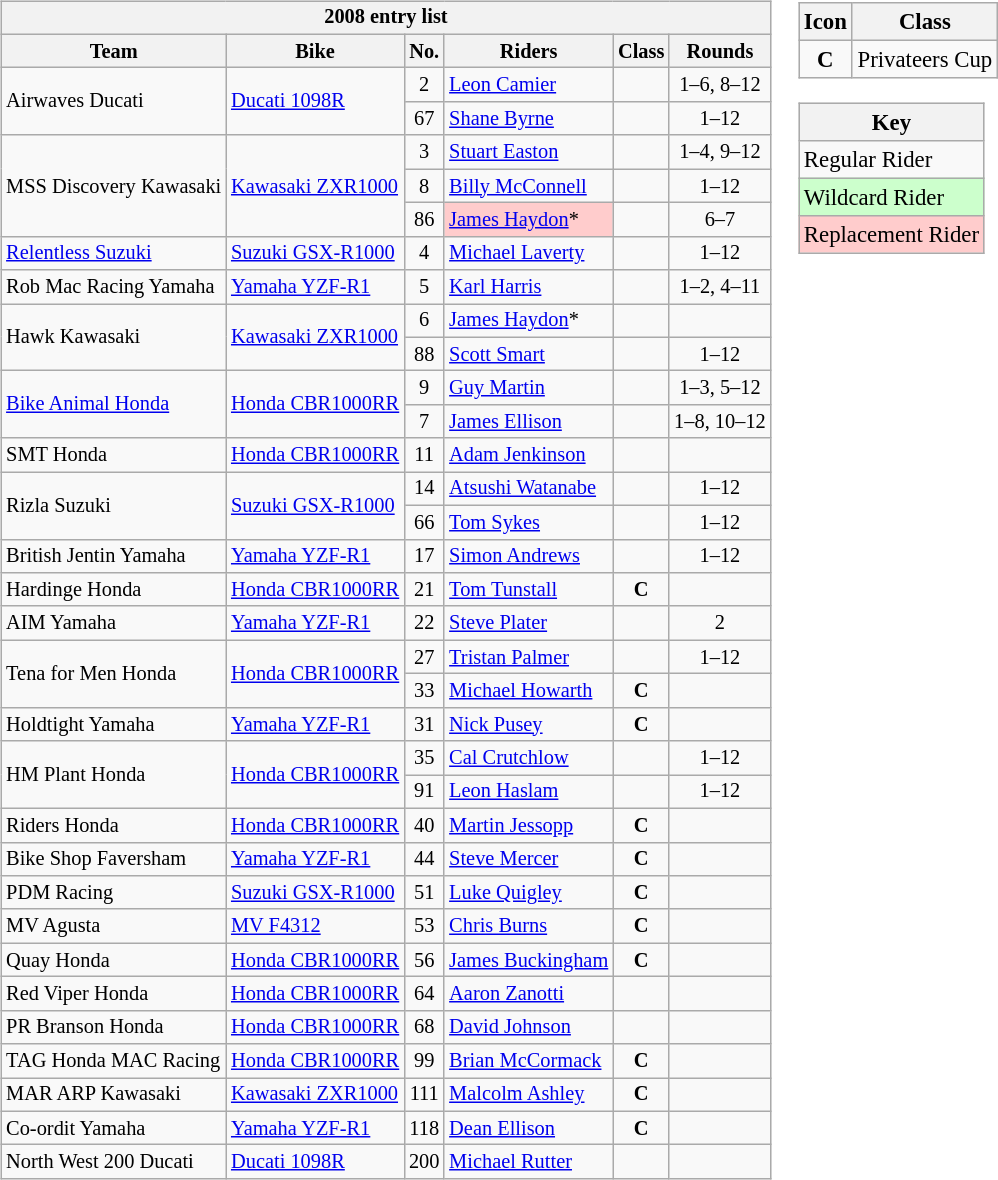<table>
<tr>
<td><br><table class="wikitable" style="font-size: 85%">
<tr>
<th colspan=6>2008 entry list</th>
</tr>
<tr>
<th>Team</th>
<th>Bike</th>
<th>No.</th>
<th>Riders</th>
<th>Class</th>
<th>Rounds</th>
</tr>
<tr>
<td rowspan=2>Airwaves Ducati</td>
<td rowspan=2><a href='#'>Ducati 1098R</a></td>
<td style="text-align:center;">2</td>
<td> <a href='#'>Leon Camier</a></td>
<td></td>
<td style="text-align:center;">1–6, 8–12</td>
</tr>
<tr>
<td style="text-align:center;">67</td>
<td> <a href='#'>Shane Byrne</a></td>
<td></td>
<td style="text-align:center;">1–12</td>
</tr>
<tr>
<td rowspan=3>MSS Discovery Kawasaki</td>
<td rowspan=3><a href='#'>Kawasaki ZXR1000</a></td>
<td style="text-align:center;">3</td>
<td> <a href='#'>Stuart Easton</a></td>
<td></td>
<td style="text-align:center;">1–4, 9–12</td>
</tr>
<tr>
<td style="text-align:center;">8</td>
<td> <a href='#'>Billy McConnell</a></td>
<td></td>
<td style="text-align:center;">1–12</td>
</tr>
<tr>
<td style="text-align:center;">86</td>
<td style="background:#fcc;"> <a href='#'>James Haydon</a>* </td>
<td></td>
<td style="text-align:center;">6–7</td>
</tr>
<tr>
<td><a href='#'>Relentless Suzuki</a></td>
<td><a href='#'>Suzuki GSX-R1000</a></td>
<td style="text-align:center;">4</td>
<td> <a href='#'>Michael Laverty</a></td>
<td></td>
<td style="text-align:center;">1–12</td>
</tr>
<tr>
<td>Rob Mac Racing Yamaha</td>
<td><a href='#'>Yamaha YZF-R1</a></td>
<td style="text-align:center;">5</td>
<td> <a href='#'>Karl Harris</a></td>
<td></td>
<td style="text-align:center;">1–2, 4–11</td>
</tr>
<tr>
<td rowspan=2>Hawk Kawasaki</td>
<td rowspan=2><a href='#'>Kawasaki ZXR1000</a></td>
<td style="text-align:center;">6</td>
<td> <a href='#'>James Haydon</a>* </td>
<td></td>
<td style="text-align:center;"></td>
</tr>
<tr>
<td style="text-align:center;">88</td>
<td> <a href='#'>Scott Smart</a></td>
<td></td>
<td style="text-align:center;">1–12</td>
</tr>
<tr>
<td rowspan=2><a href='#'>Bike Animal Honda</a></td>
<td rowspan=2><a href='#'>Honda CBR1000RR</a></td>
<td style="text-align:center;">9</td>
<td> <a href='#'>Guy Martin</a></td>
<td></td>
<td style="text-align:center;">1–3, 5–12</td>
</tr>
<tr>
<td style="text-align:center;">7</td>
<td> <a href='#'>James Ellison</a></td>
<td></td>
<td style="text-align:center;">1–8, 10–12</td>
</tr>
<tr>
<td>SMT Honda</td>
<td><a href='#'>Honda CBR1000RR</a></td>
<td style="text-align:center;">11</td>
<td> <a href='#'>Adam Jenkinson</a></td>
<td></td>
<td style="text-align:center;"></td>
</tr>
<tr>
<td rowspan=2>Rizla Suzuki</td>
<td rowspan=2><a href='#'>Suzuki GSX-R1000</a></td>
<td style="text-align:center;">14</td>
<td> <a href='#'>Atsushi Watanabe</a></td>
<td></td>
<td style="text-align:center;">1–12</td>
</tr>
<tr>
<td style="text-align:center;">66</td>
<td> <a href='#'>Tom Sykes</a></td>
<td></td>
<td style="text-align:center;">1–12</td>
</tr>
<tr>
<td>British Jentin Yamaha</td>
<td><a href='#'>Yamaha YZF-R1</a></td>
<td style="text-align:center;">17</td>
<td> <a href='#'>Simon Andrews</a></td>
<td></td>
<td style="text-align:center;">1–12</td>
</tr>
<tr>
<td>Hardinge Honda</td>
<td><a href='#'>Honda CBR1000RR</a></td>
<td style="text-align:center;">21</td>
<td> <a href='#'>Tom Tunstall</a></td>
<td style="text-align:center;"><strong><span>C</span></strong></td>
<td style="text-align:center;"></td>
</tr>
<tr>
<td>AIM Yamaha</td>
<td><a href='#'>Yamaha YZF-R1</a></td>
<td style="text-align:center;">22</td>
<td> <a href='#'>Steve Plater</a></td>
<td></td>
<td style="text-align:center;">2</td>
</tr>
<tr>
<td rowspan=2>Tena for Men Honda</td>
<td rowspan=2><a href='#'>Honda CBR1000RR</a></td>
<td style="text-align:center;">27</td>
<td> <a href='#'>Tristan Palmer</a></td>
<td></td>
<td style="text-align:center;">1–12</td>
</tr>
<tr>
<td style="text-align:center;">33</td>
<td> <a href='#'>Michael Howarth</a></td>
<td style="text-align:center;"><strong><span>C</span></strong></td>
<td style="text-align:center;"></td>
</tr>
<tr>
<td>Holdtight Yamaha</td>
<td><a href='#'>Yamaha YZF-R1</a></td>
<td style="text-align:center;">31</td>
<td> <a href='#'>Nick Pusey</a></td>
<td style="text-align:center;"><strong><span>C</span></strong></td>
<td style="text-align:center;"></td>
</tr>
<tr>
<td rowspan=2>HM Plant Honda</td>
<td rowspan=2><a href='#'>Honda CBR1000RR</a></td>
<td style="text-align:center;">35</td>
<td> <a href='#'>Cal Crutchlow</a></td>
<td></td>
<td style="text-align:center;">1–12</td>
</tr>
<tr>
<td style="text-align:center;">91</td>
<td> <a href='#'>Leon Haslam</a></td>
<td></td>
<td style="text-align:center;">1–12</td>
</tr>
<tr>
<td>Riders Honda</td>
<td><a href='#'>Honda CBR1000RR</a></td>
<td style="text-align:center;">40</td>
<td> <a href='#'>Martin Jessopp</a></td>
<td style="text-align:center;"><strong><span>C</span></strong></td>
<td style="text-align:center;"></td>
</tr>
<tr>
<td>Bike Shop Faversham</td>
<td><a href='#'>Yamaha YZF-R1</a></td>
<td style="text-align:center;">44</td>
<td> <a href='#'>Steve Mercer</a></td>
<td style="text-align:center;"><strong><span>C</span></strong></td>
<td style="text-align:center;"></td>
</tr>
<tr>
<td>PDM Racing</td>
<td><a href='#'>Suzuki GSX-R1000</a></td>
<td style="text-align:center;">51</td>
<td> <a href='#'>Luke Quigley</a></td>
<td style="text-align:center;"><strong><span>C</span></strong></td>
<td style="text-align:center;"></td>
</tr>
<tr>
<td>MV Agusta</td>
<td><a href='#'>MV F4312</a></td>
<td style="text-align:center;">53</td>
<td> <a href='#'>Chris Burns</a></td>
<td style="text-align:center;"><strong><span>C</span></strong></td>
<td style="text-align:center;"></td>
</tr>
<tr>
<td>Quay Honda</td>
<td><a href='#'>Honda CBR1000RR</a></td>
<td style="text-align:center;">56</td>
<td> <a href='#'>James Buckingham</a></td>
<td style="text-align:center;"><strong><span>C</span></strong></td>
<td style="text-align:center;"></td>
</tr>
<tr>
<td>Red Viper Honda</td>
<td><a href='#'>Honda CBR1000RR</a></td>
<td style="text-align:center;">64</td>
<td> <a href='#'>Aaron Zanotti</a></td>
<td></td>
<td style="text-align:center;"></td>
</tr>
<tr>
<td>PR Branson Honda</td>
<td><a href='#'>Honda CBR1000RR</a></td>
<td style="text-align:center;">68</td>
<td> <a href='#'>David Johnson</a></td>
<td></td>
<td style="text-align:center;"></td>
</tr>
<tr>
<td>TAG Honda MAC Racing</td>
<td><a href='#'>Honda CBR1000RR</a></td>
<td style="text-align:center;">99</td>
<td> <a href='#'>Brian McCormack</a></td>
<td style="text-align:center;"><strong><span>C</span></strong></td>
<td style="text-align:center;"></td>
</tr>
<tr>
<td>MAR ARP Kawasaki</td>
<td><a href='#'>Kawasaki ZXR1000</a></td>
<td style="text-align:center;">111</td>
<td> <a href='#'>Malcolm Ashley</a></td>
<td style="text-align:center;"><strong><span>C</span></strong></td>
<td style="text-align:center;"></td>
</tr>
<tr>
<td>Co-ordit Yamaha</td>
<td><a href='#'>Yamaha YZF-R1</a></td>
<td style="text-align:center;">118</td>
<td> <a href='#'>Dean Ellison</a></td>
<td style="text-align:center;"><strong><span>C</span></strong></td>
<td style="text-align:center;"></td>
</tr>
<tr>
<td>North West 200 Ducati</td>
<td><a href='#'>Ducati 1098R</a></td>
<td style="text-align:center;">200</td>
<td> <a href='#'>Michael Rutter</a></td>
<td></td>
<td style="text-align:center;"></td>
</tr>
</table>
</td>
<td valign="top"><br><table class="wikitable" style="font-size: 95%;">
<tr>
<th>Icon</th>
<th>Class</th>
</tr>
<tr>
<td style="text-align:Center;"><strong><span>C</span></strong></td>
<td>Privateers Cup</td>
</tr>
</table>
<table class="wikitable" style="font-size: 95%;">
<tr>
<th colspan=2>Key</th>
</tr>
<tr>
<td>Regular Rider</td>
</tr>
<tr style="background:#cfc;">
<td>Wildcard Rider</td>
</tr>
<tr style="background:#fcc;">
<td>Replacement Rider</td>
</tr>
</table>
</td>
</tr>
</table>
